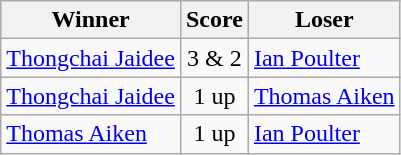<table class="wikitable" font-size:95%;">
<tr>
<th>Winner</th>
<th>Score</th>
<th>Loser</th>
</tr>
<tr>
<td><a href='#'>Thongchai Jaidee</a></td>
<td align=center>3 & 2</td>
<td><a href='#'>Ian Poulter</a></td>
</tr>
<tr>
<td><a href='#'>Thongchai Jaidee</a></td>
<td align=center>1 up</td>
<td><a href='#'>Thomas Aiken</a></td>
</tr>
<tr>
<td><a href='#'>Thomas Aiken</a></td>
<td align=center>1 up</td>
<td><a href='#'>Ian Poulter</a></td>
</tr>
</table>
